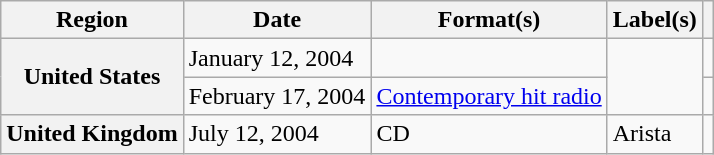<table class="wikitable plainrowheaders">
<tr>
<th scope="col">Region</th>
<th scope="col">Date</th>
<th scope="col">Format(s)</th>
<th scope="col">Label(s)</th>
<th scope="col"></th>
</tr>
<tr>
<th scope="row" rowspan="2">United States</th>
<td>January 12, 2004</td>
<td></td>
<td rowspan="2"></td>
<td></td>
</tr>
<tr>
<td>February 17, 2004</td>
<td><a href='#'>Contemporary hit radio</a></td>
<td></td>
</tr>
<tr>
<th scope="row" rowspan="2">United Kingdom</th>
<td>July 12, 2004</td>
<td>CD</td>
<td>Arista</td>
<td></td>
</tr>
</table>
